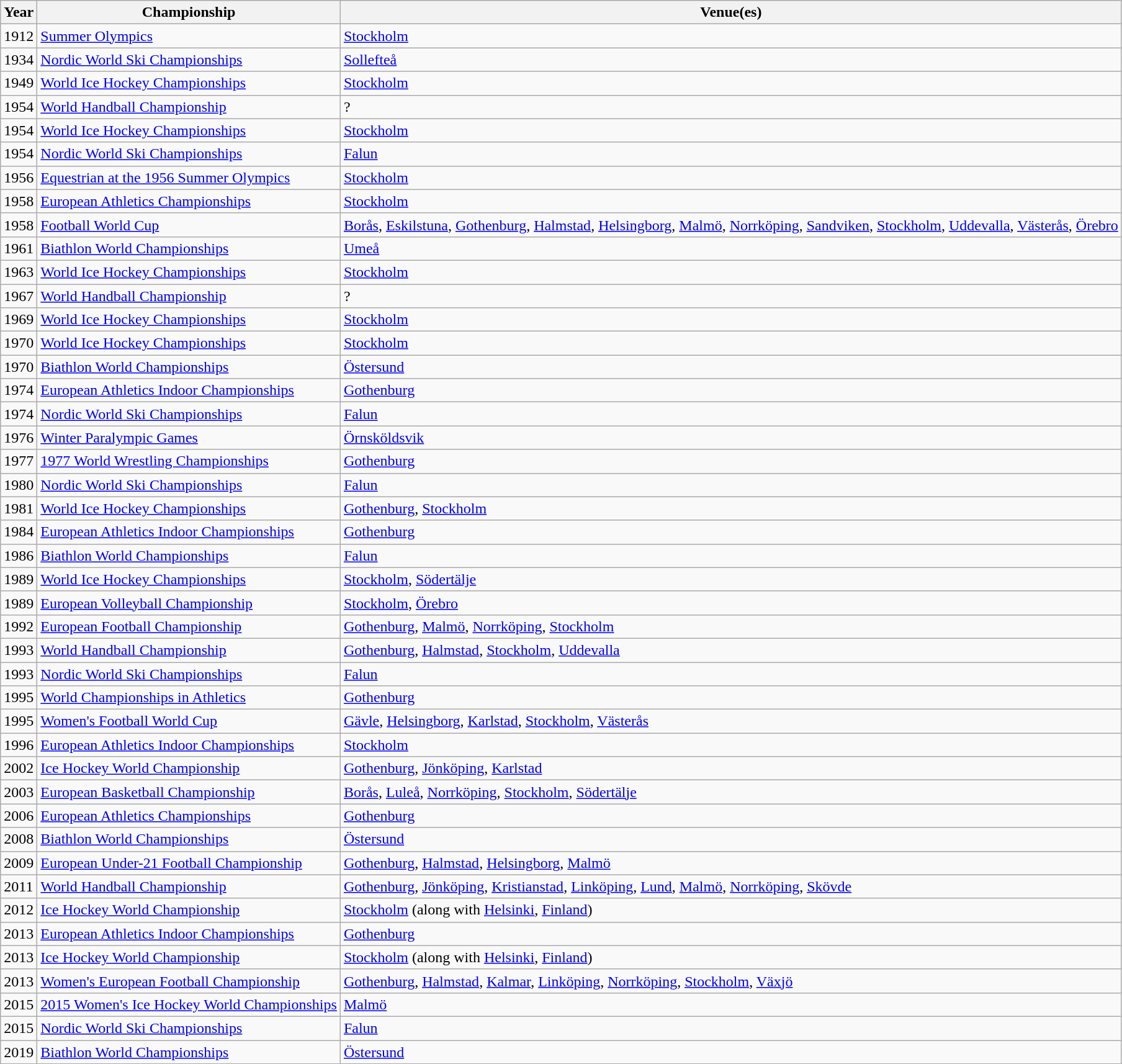<table class="wikitable">
<tr>
<th>Year</th>
<th>Championship</th>
<th>Venue(es)</th>
</tr>
<tr>
<td>1912</td>
<td><a href='#'>Summer Olympics</a></td>
<td><a href='#'>Stockholm</a></td>
</tr>
<tr>
<td>1934</td>
<td><a href='#'>Nordic World Ski Championships</a></td>
<td><a href='#'>Sollefteå</a></td>
</tr>
<tr>
<td>1949</td>
<td><a href='#'>World Ice Hockey Championships</a></td>
<td><a href='#'>Stockholm</a></td>
</tr>
<tr>
<td>1954</td>
<td><a href='#'>World Handball Championship</a></td>
<td>?</td>
</tr>
<tr>
<td>1954</td>
<td><a href='#'>World Ice Hockey Championships</a></td>
<td><a href='#'>Stockholm</a></td>
</tr>
<tr>
<td>1954</td>
<td><a href='#'>Nordic World Ski Championships</a></td>
<td><a href='#'>Falun</a></td>
</tr>
<tr>
<td>1956</td>
<td><a href='#'>Equestrian at the 1956 Summer Olympics</a></td>
<td><a href='#'>Stockholm</a></td>
</tr>
<tr>
<td>1958</td>
<td><a href='#'>European Athletics Championships</a></td>
<td><a href='#'>Stockholm</a></td>
</tr>
<tr>
<td>1958</td>
<td><a href='#'>Football World Cup</a></td>
<td><a href='#'>Borås</a>, <a href='#'>Eskilstuna</a>, <a href='#'>Gothenburg</a>, <a href='#'>Halmstad</a>, <a href='#'>Helsingborg</a>, <a href='#'>Malmö</a>, <a href='#'>Norrköping</a>, <a href='#'>Sandviken</a>, <a href='#'>Stockholm</a>, <a href='#'>Uddevalla</a>, <a href='#'>Västerås</a>, <a href='#'>Örebro</a></td>
</tr>
<tr>
<td>1961</td>
<td><a href='#'>Biathlon World Championships</a></td>
<td><a href='#'>Umeå</a></td>
</tr>
<tr>
<td>1963</td>
<td><a href='#'>World Ice Hockey Championships</a></td>
<td><a href='#'>Stockholm</a></td>
</tr>
<tr>
<td>1967</td>
<td><a href='#'>World Handball Championship</a></td>
<td>?</td>
</tr>
<tr>
<td>1969</td>
<td><a href='#'>World Ice Hockey Championships</a></td>
<td><a href='#'>Stockholm</a></td>
</tr>
<tr>
<td>1970</td>
<td><a href='#'>World Ice Hockey Championships</a></td>
<td><a href='#'>Stockholm</a></td>
</tr>
<tr>
<td>1970</td>
<td><a href='#'>Biathlon World Championships</a></td>
<td><a href='#'>Östersund</a></td>
</tr>
<tr>
<td>1974</td>
<td><a href='#'>European Athletics Indoor Championships</a></td>
<td><a href='#'>Gothenburg</a></td>
</tr>
<tr>
<td>1974</td>
<td><a href='#'>Nordic World Ski Championships</a></td>
<td><a href='#'>Falun</a></td>
</tr>
<tr>
<td>1976</td>
<td><a href='#'>Winter Paralympic Games</a></td>
<td><a href='#'>Örnsköldsvik</a></td>
</tr>
<tr>
<td>1977</td>
<td><a href='#'>1977 World Wrestling Championships</a></td>
<td><a href='#'>Gothenburg</a></td>
</tr>
<tr>
<td>1980</td>
<td><a href='#'>Nordic World Ski Championships</a></td>
<td><a href='#'>Falun</a></td>
</tr>
<tr>
<td>1981</td>
<td><a href='#'>World Ice Hockey Championships</a></td>
<td><a href='#'>Gothenburg</a>, <a href='#'>Stockholm</a></td>
</tr>
<tr>
<td>1984</td>
<td><a href='#'>European Athletics Indoor Championships</a></td>
<td><a href='#'>Gothenburg</a></td>
</tr>
<tr>
<td>1986</td>
<td><a href='#'>Biathlon World Championships</a></td>
<td><a href='#'>Falun</a></td>
</tr>
<tr>
<td>1989</td>
<td><a href='#'>World Ice Hockey Championships</a></td>
<td><a href='#'>Stockholm</a>, <a href='#'>Södertälje</a></td>
</tr>
<tr>
<td>1989</td>
<td><a href='#'>European Volleyball Championship</a></td>
<td><a href='#'>Stockholm</a>, <a href='#'>Örebro</a></td>
</tr>
<tr>
<td>1992</td>
<td><a href='#'>European Football Championship</a></td>
<td><a href='#'>Gothenburg</a>, <a href='#'>Malmö</a>, <a href='#'>Norrköping</a>, <a href='#'>Stockholm</a></td>
</tr>
<tr>
<td>1993</td>
<td><a href='#'>World Handball Championship</a></td>
<td><a href='#'>Gothenburg</a>, <a href='#'>Halmstad</a>, <a href='#'>Stockholm</a>, <a href='#'>Uddevalla</a></td>
</tr>
<tr>
<td>1993</td>
<td><a href='#'>Nordic World Ski Championships</a></td>
<td><a href='#'>Falun</a></td>
</tr>
<tr>
<td>1995</td>
<td><a href='#'>World Championships in Athletics</a></td>
<td><a href='#'>Gothenburg</a></td>
</tr>
<tr>
<td>1995</td>
<td><a href='#'>Women's Football World Cup</a></td>
<td><a href='#'>Gävle</a>, <a href='#'>Helsingborg</a>, <a href='#'>Karlstad</a>, <a href='#'>Stockholm</a>, <a href='#'>Västerås</a></td>
</tr>
<tr>
<td>1996</td>
<td><a href='#'>European Athletics Indoor Championships</a></td>
<td><a href='#'>Stockholm</a></td>
</tr>
<tr>
<td>2002</td>
<td><a href='#'>Ice Hockey World Championship</a></td>
<td><a href='#'>Gothenburg</a>, <a href='#'>Jönköping</a>, <a href='#'>Karlstad</a></td>
</tr>
<tr>
<td>2003</td>
<td><a href='#'>European Basketball Championship</a></td>
<td><a href='#'>Borås</a>, <a href='#'>Luleå</a>, <a href='#'>Norrköping</a>, <a href='#'>Stockholm</a>, <a href='#'>Södertälje</a></td>
</tr>
<tr>
<td>2006</td>
<td><a href='#'>European Athletics Championships</a></td>
<td><a href='#'>Gothenburg</a></td>
</tr>
<tr>
<td>2008</td>
<td><a href='#'>Biathlon World Championships</a></td>
<td><a href='#'>Östersund</a></td>
</tr>
<tr>
<td>2009</td>
<td><a href='#'>European Under-21 Football Championship</a></td>
<td><a href='#'>Gothenburg</a>, <a href='#'>Halmstad</a>, <a href='#'>Helsingborg</a>, <a href='#'>Malmö</a></td>
</tr>
<tr>
<td>2011</td>
<td><a href='#'>World Handball Championship</a></td>
<td><a href='#'>Gothenburg</a>, <a href='#'>Jönköping</a>, <a href='#'>Kristianstad</a>, <a href='#'>Linköping</a>, <a href='#'>Lund</a>, <a href='#'>Malmö</a>, <a href='#'>Norrköping</a>, <a href='#'>Skövde</a></td>
</tr>
<tr>
<td>2012</td>
<td><a href='#'>Ice Hockey World Championship</a></td>
<td><a href='#'>Stockholm</a> (along with <a href='#'>Helsinki</a>, <a href='#'>Finland</a>)</td>
</tr>
<tr>
<td>2013</td>
<td><a href='#'>European Athletics Indoor Championships</a></td>
<td><a href='#'>Gothenburg</a></td>
</tr>
<tr>
<td>2013</td>
<td><a href='#'>Ice Hockey World Championship</a></td>
<td><a href='#'>Stockholm</a> (along with <a href='#'>Helsinki</a>, <a href='#'>Finland</a>)</td>
</tr>
<tr>
<td>2013</td>
<td><a href='#'>Women's European Football Championship</a></td>
<td><a href='#'>Gothenburg</a>, <a href='#'>Halmstad</a>, <a href='#'>Kalmar</a>, <a href='#'>Linköping</a>, <a href='#'>Norrköping</a>, <a href='#'>Stockholm</a>, <a href='#'>Växjö</a></td>
</tr>
<tr>
<td>2015</td>
<td><a href='#'>2015 Women's Ice Hockey World Championships</a></td>
<td><a href='#'>Malmö</a></td>
</tr>
<tr>
<td>2015</td>
<td><a href='#'>Nordic World Ski Championships</a></td>
<td><a href='#'>Falun</a></td>
</tr>
<tr>
<td>2019</td>
<td><a href='#'>Biathlon World Championships</a></td>
<td><a href='#'>Östersund</a></td>
</tr>
</table>
